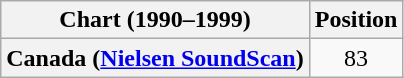<table class="wikitable plainrowheaders" style="text-align:center">
<tr>
<th>Chart (1990–1999)</th>
<th>Position</th>
</tr>
<tr>
<th scope="row">Canada (<a href='#'>Nielsen SoundScan</a>)</th>
<td>83</td>
</tr>
</table>
